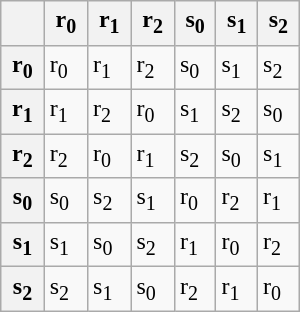<table class=wikitable width=200>
<tr>
<th></th>
<th>r<sub>0</sub></th>
<th>r<sub>1</sub></th>
<th>r<sub>2</sub></th>
<th>s<sub>0</sub></th>
<th>s<sub>1</sub></th>
<th>s<sub>2</sub></th>
</tr>
<tr>
<th>r<sub>0</sub></th>
<td>r<sub>0</sub></td>
<td>r<sub>1</sub></td>
<td>r<sub>2</sub></td>
<td>s<sub>0</sub></td>
<td>s<sub>1</sub></td>
<td>s<sub>2</sub></td>
</tr>
<tr>
<th>r<sub>1</sub></th>
<td>r<sub>1</sub></td>
<td>r<sub>2</sub></td>
<td>r<sub>0</sub></td>
<td>s<sub>1</sub></td>
<td>s<sub>2</sub></td>
<td>s<sub>0</sub></td>
</tr>
<tr>
<th>r<sub>2</sub></th>
<td>r<sub>2</sub></td>
<td>r<sub>0</sub></td>
<td>r<sub>1</sub></td>
<td>s<sub>2</sub></td>
<td>s<sub>0</sub></td>
<td>s<sub>1</sub></td>
</tr>
<tr>
<th>s<sub>0</sub></th>
<td>s<sub>0</sub></td>
<td>s<sub>2</sub></td>
<td>s<sub>1</sub></td>
<td>r<sub>0</sub></td>
<td>r<sub>2</sub></td>
<td>r<sub>1</sub></td>
</tr>
<tr>
<th>s<sub>1</sub></th>
<td>s<sub>1</sub></td>
<td>s<sub>0</sub></td>
<td>s<sub>2</sub></td>
<td>r<sub>1</sub></td>
<td>r<sub>0</sub></td>
<td>r<sub>2</sub></td>
</tr>
<tr>
<th>s<sub>2</sub></th>
<td>s<sub>2</sub></td>
<td>s<sub>1</sub></td>
<td>s<sub>0</sub></td>
<td>r<sub>2</sub></td>
<td>r<sub>1</sub></td>
<td>r<sub>0</sub></td>
</tr>
</table>
